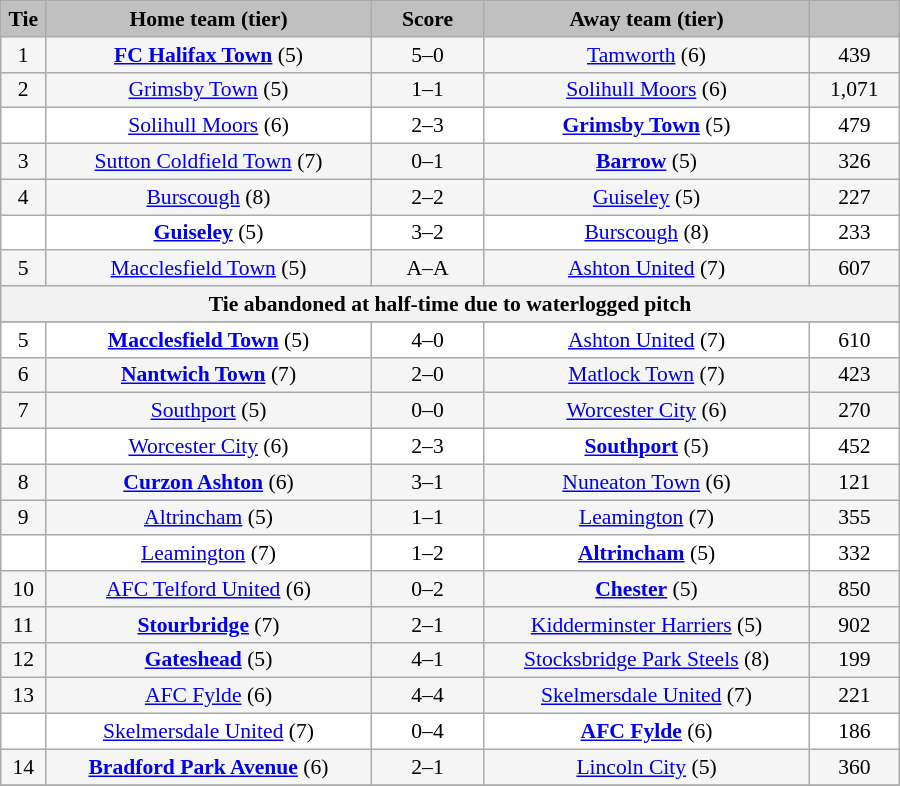<table class="wikitable" style="width: 600px; background:WhiteSmoke; text-align:center; font-size:90%">
<tr>
<td scope="col" style="width:  5.00%; background:silver;"><strong>Tie</strong></td>
<td scope="col" style="width: 36.25%; background:silver;"><strong>Home team (tier)</strong></td>
<td scope="col" style="width: 12.50%; background:silver;"><strong>Score</strong></td>
<td scope="col" style="width: 36.25%; background:silver;"><strong>Away team (tier)</strong></td>
<td scope="col" style="width: 10.00%; background:silver;"><strong></strong></td>
</tr>
<tr>
<td>1</td>
<td><strong><a href='#'>FC Halifax Town</a></strong> (5)</td>
<td>5–0</td>
<td><a href='#'>Tamworth</a> (6)</td>
<td>439</td>
</tr>
<tr>
<td>2</td>
<td><a href='#'>Grimsby Town</a> (5)</td>
<td>1–1</td>
<td><a href='#'>Solihull Moors</a> (6)</td>
<td>1,071</td>
</tr>
<tr style="background:white;">
<td><em></em></td>
<td><a href='#'>Solihull Moors</a> (6)</td>
<td>2–3</td>
<td><strong><a href='#'>Grimsby Town</a></strong> (5)</td>
<td>479</td>
</tr>
<tr>
<td>3</td>
<td><a href='#'>Sutton Coldfield Town</a> (7)</td>
<td>0–1</td>
<td><strong><a href='#'>Barrow</a></strong> (5)</td>
<td>326</td>
</tr>
<tr>
<td>4</td>
<td><a href='#'>Burscough</a> (8)</td>
<td>2–2</td>
<td><a href='#'>Guiseley</a> (5)</td>
<td>227</td>
</tr>
<tr style="background:white;">
<td><em></em></td>
<td><strong><a href='#'>Guiseley</a></strong> (5)</td>
<td>3–2</td>
<td><a href='#'>Burscough</a> (8)</td>
<td>233</td>
</tr>
<tr>
<td>5</td>
<td><a href='#'>Macclesfield Town</a> (5)</td>
<td>A–A</td>
<td><a href='#'>Ashton United</a> (7)</td>
<td>607</td>
</tr>
<tr>
<th colspan="5">Tie abandoned at half-time due to waterlogged pitch</th>
</tr>
<tr>
</tr>
<tr style="background:white;">
<td>5</td>
<td><strong><a href='#'>Macclesfield Town</a></strong> (5)</td>
<td>4–0</td>
<td><a href='#'>Ashton United</a> (7)</td>
<td>610</td>
</tr>
<tr>
<td>6</td>
<td><strong><a href='#'>Nantwich Town</a></strong> (7)</td>
<td>2–0</td>
<td><a href='#'>Matlock Town</a> (7)</td>
<td>423</td>
</tr>
<tr>
<td>7</td>
<td><a href='#'>Southport</a> (5)</td>
<td>0–0</td>
<td><a href='#'>Worcester City</a> (6)</td>
<td>270</td>
</tr>
<tr style="background:white;">
<td><em></em></td>
<td><a href='#'>Worcester City</a> (6)</td>
<td>2–3</td>
<td><strong><a href='#'>Southport</a></strong> (5)</td>
<td>452</td>
</tr>
<tr>
<td>8</td>
<td><strong><a href='#'>Curzon Ashton</a></strong> (6)</td>
<td>3–1</td>
<td><a href='#'>Nuneaton Town</a> (6)</td>
<td>121</td>
</tr>
<tr>
<td>9</td>
<td><a href='#'>Altrincham</a> (5)</td>
<td>1–1</td>
<td><a href='#'>Leamington</a> (7)</td>
<td>355</td>
</tr>
<tr style="background:white;">
<td><em></em></td>
<td><a href='#'>Leamington</a> (7)</td>
<td>1–2 </td>
<td><strong><a href='#'>Altrincham</a></strong> (5)</td>
<td>332</td>
</tr>
<tr>
<td>10</td>
<td><a href='#'>AFC Telford United</a> (6)</td>
<td>0–2</td>
<td><strong><a href='#'>Chester</a></strong> (5)</td>
<td>850</td>
</tr>
<tr>
<td>11</td>
<td><strong><a href='#'>Stourbridge</a></strong> (7)</td>
<td>2–1</td>
<td><a href='#'>Kidderminster Harriers</a> (5)</td>
<td>902</td>
</tr>
<tr>
<td>12</td>
<td><strong><a href='#'>Gateshead</a></strong> (5)</td>
<td>4–1</td>
<td><a href='#'>Stocksbridge Park Steels</a> (8)</td>
<td>199</td>
</tr>
<tr>
<td>13</td>
<td><a href='#'>AFC Fylde</a> (6)</td>
<td>4–4</td>
<td><a href='#'>Skelmersdale United</a> (7)</td>
<td>221</td>
</tr>
<tr style="background:white;">
<td><em></em></td>
<td><a href='#'>Skelmersdale United</a> (7)</td>
<td>0–4</td>
<td><strong><a href='#'>AFC Fylde</a></strong> (6)</td>
<td>186</td>
</tr>
<tr>
<td>14</td>
<td><strong><a href='#'>Bradford Park Avenue</a></strong> (6)</td>
<td>2–1</td>
<td><a href='#'>Lincoln City</a> (5)</td>
<td>360</td>
</tr>
<tr>
</tr>
</table>
